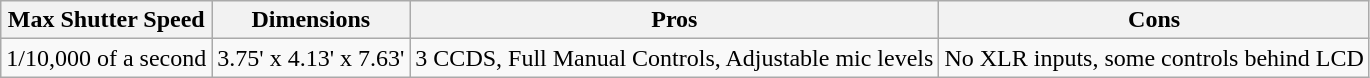<table class="wikitable">
<tr>
<th>Max Shutter Speed</th>
<th>Dimensions</th>
<th>Pros</th>
<th>Cons</th>
</tr>
<tr>
<td>1/10,000 of a second</td>
<td>3.75' x 4.13' x 7.63'</td>
<td>3 CCDS, Full Manual Controls, Adjustable mic levels</td>
<td>No XLR inputs, some controls behind LCD</td>
</tr>
</table>
